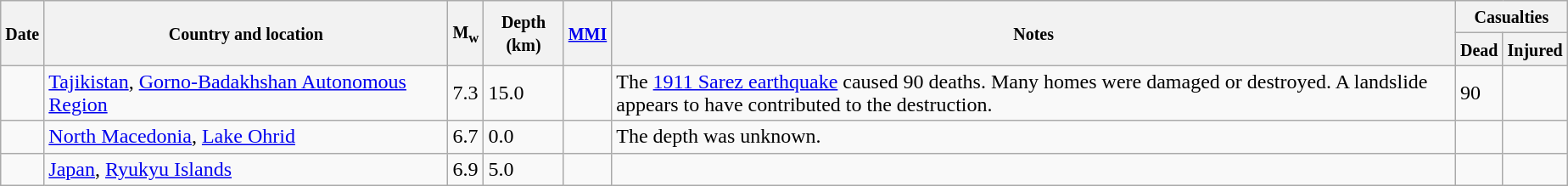<table class="wikitable sortable sort-under" style="border:1px black; margin-left:1em;">
<tr>
<th rowspan="2"><small>Date</small></th>
<th rowspan="2" style="width: 310px"><small>Country and location</small></th>
<th rowspan="2"><small>M<sub>w</sub></small></th>
<th rowspan="2"><small>Depth (km)</small></th>
<th rowspan="2"><small><a href='#'>MMI</a></small></th>
<th rowspan="2" class="unsortable"><small>Notes</small></th>
<th colspan="2"><small>Casualties</small></th>
</tr>
<tr>
<th><small>Dead</small></th>
<th><small>Injured</small></th>
</tr>
<tr>
<td></td>
<td> <a href='#'>Tajikistan</a>, <a href='#'>Gorno-Badakhshan Autonomous Region</a></td>
<td>7.3</td>
<td>15.0</td>
<td></td>
<td>The <a href='#'>1911 Sarez earthquake</a> caused 90 deaths. Many homes were damaged or destroyed. A landslide appears to have contributed to the destruction.</td>
<td>90</td>
<td></td>
</tr>
<tr>
<td></td>
<td> <a href='#'>North Macedonia</a>, <a href='#'>Lake Ohrid</a></td>
<td>6.7</td>
<td>0.0</td>
<td></td>
<td>The depth was unknown.</td>
<td></td>
<td></td>
</tr>
<tr>
<td></td>
<td> <a href='#'>Japan</a>, <a href='#'>Ryukyu Islands</a></td>
<td>6.9</td>
<td>5.0</td>
<td></td>
<td></td>
<td></td>
<td></td>
</tr>
</table>
